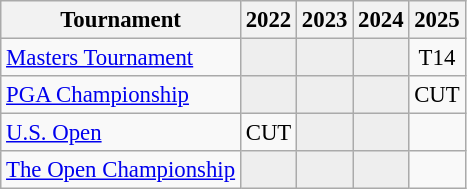<table class="wikitable" style="font-size:95%;text-align:center;">
<tr>
<th>Tournament</th>
<th>2022</th>
<th>2023</th>
<th>2024</th>
<th>2025</th>
</tr>
<tr>
<td align=left><a href='#'>Masters Tournament</a></td>
<td style="background:#eeeeee;"></td>
<td style="background:#eeeeee;"></td>
<td style="background:#eeeeee;"></td>
<td>T14</td>
</tr>
<tr>
<td align=left><a href='#'>PGA Championship</a></td>
<td style="background:#eeeeee;"></td>
<td style="background:#eeeeee;"></td>
<td style="background:#eeeeee;"></td>
<td>CUT</td>
</tr>
<tr>
<td align=left><a href='#'>U.S. Open</a></td>
<td>CUT</td>
<td style="background:#eeeeee;"></td>
<td style="background:#eeeeee;"></td>
<td></td>
</tr>
<tr>
<td align=left><a href='#'>The Open Championship</a></td>
<td style="background:#eeeeee;"></td>
<td style="background:#eeeeee;"></td>
<td style="background:#eeeeee;"></td>
<td></td>
</tr>
</table>
